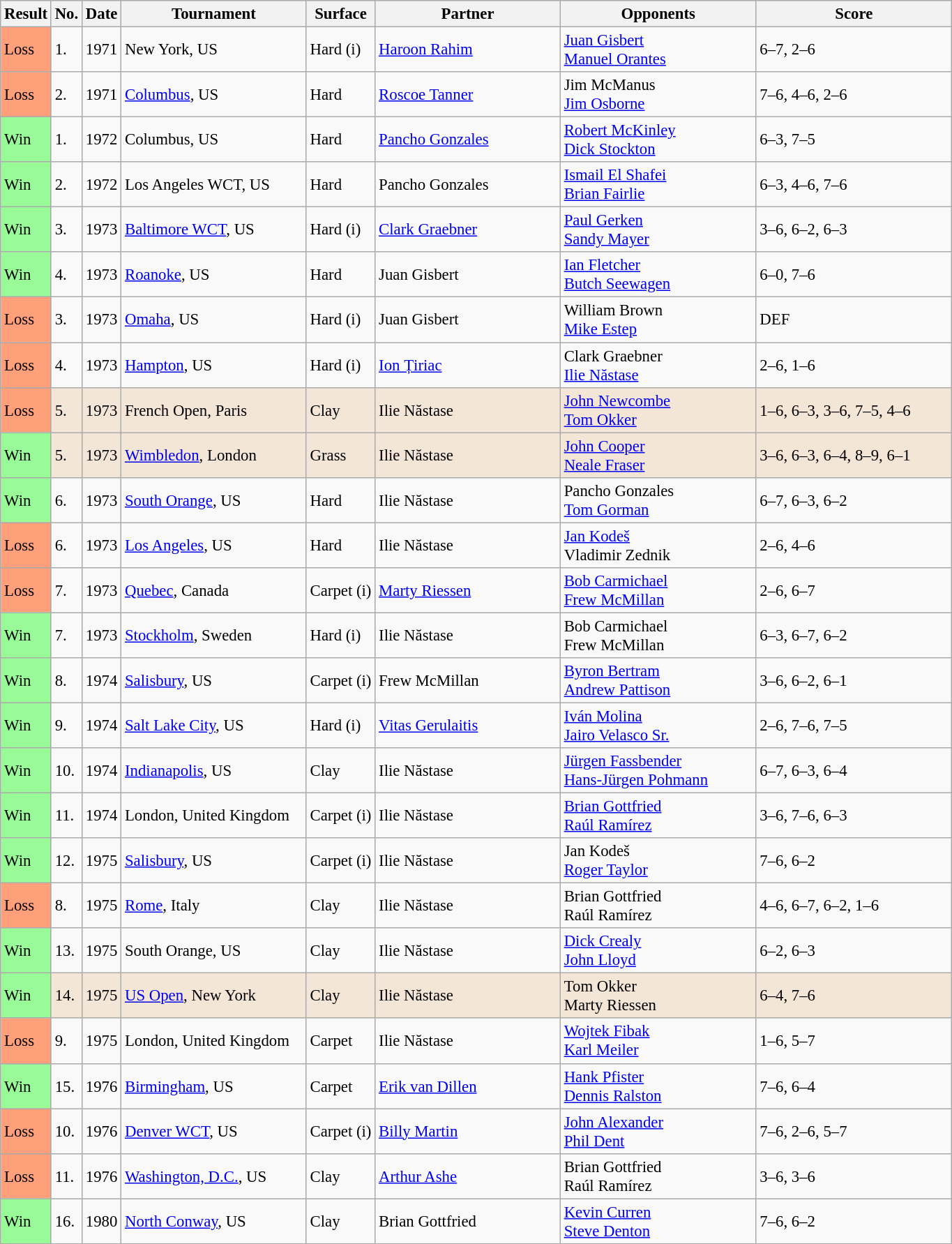<table class="sortable wikitable" style=font-size:95%>
<tr>
<th>Result</th>
<th>No.</th>
<th>Date</th>
<th width=170>Tournament</th>
<th>Surface</th>
<th width=170>Partner</th>
<th width=180>Opponents</th>
<th width=180 class="unsortable">Score</th>
</tr>
<tr>
<td style="background:#ffa07a;">Loss</td>
<td>1.</td>
<td>1971</td>
<td>New York, US</td>
<td>Hard (i)</td>
<td> <a href='#'>Haroon Rahim</a></td>
<td> <a href='#'>Juan Gisbert</a><br> <a href='#'>Manuel Orantes</a></td>
<td>6–7, 2–6</td>
</tr>
<tr>
<td style="background:#ffa07a;">Loss</td>
<td>2.</td>
<td>1971</td>
<td><a href='#'>Columbus</a>, US</td>
<td>Hard</td>
<td> <a href='#'>Roscoe Tanner</a></td>
<td> Jim McManus<br> <a href='#'>Jim Osborne</a></td>
<td>7–6, 4–6, 2–6</td>
</tr>
<tr>
<td style="background:#98fb98;">Win</td>
<td>1.</td>
<td>1972</td>
<td>Columbus, US</td>
<td>Hard</td>
<td> <a href='#'>Pancho Gonzales</a></td>
<td> <a href='#'>Robert McKinley</a><br> <a href='#'>Dick Stockton</a></td>
<td>6–3, 7–5</td>
</tr>
<tr>
<td style="background:#98fb98;">Win</td>
<td>2.</td>
<td>1972</td>
<td>Los Angeles WCT, US</td>
<td>Hard</td>
<td> Pancho Gonzales</td>
<td> <a href='#'>Ismail El Shafei</a><br> <a href='#'>Brian Fairlie</a></td>
<td>6–3, 4–6, 7–6</td>
</tr>
<tr>
<td style="background:#98fb98;">Win</td>
<td>3.</td>
<td>1973</td>
<td><a href='#'>Baltimore WCT</a>, US</td>
<td>Hard (i)</td>
<td> <a href='#'>Clark Graebner</a></td>
<td> <a href='#'>Paul Gerken</a><br> <a href='#'>Sandy Mayer</a></td>
<td>3–6, 6–2, 6–3</td>
</tr>
<tr>
<td style="background:#98fb98;">Win</td>
<td>4.</td>
<td>1973</td>
<td><a href='#'>Roanoke</a>, US</td>
<td>Hard</td>
<td> Juan Gisbert</td>
<td> <a href='#'>Ian Fletcher</a><br> <a href='#'>Butch Seewagen</a></td>
<td>6–0, 7–6</td>
</tr>
<tr>
<td style="background:#ffa07a;">Loss</td>
<td>3.</td>
<td>1973</td>
<td><a href='#'>Omaha</a>, US</td>
<td>Hard (i)</td>
<td> Juan Gisbert</td>
<td> William Brown<br> <a href='#'>Mike Estep</a></td>
<td>DEF</td>
</tr>
<tr>
<td style="background:#ffa07a;">Loss</td>
<td>4.</td>
<td>1973</td>
<td><a href='#'>Hampton</a>, US</td>
<td>Hard (i)</td>
<td> <a href='#'>Ion Țiriac</a></td>
<td> Clark Graebner<br> <a href='#'>Ilie Năstase</a></td>
<td>2–6, 1–6</td>
</tr>
<tr style="background:#F3E6D7;">
<td style="background:#ffa07a;">Loss</td>
<td>5.</td>
<td>1973</td>
<td>French Open, Paris</td>
<td>Clay</td>
<td> Ilie Năstase</td>
<td> <a href='#'>John Newcombe</a><br> <a href='#'>Tom Okker</a></td>
<td>1–6, 6–3, 3–6, 7–5, 4–6</td>
</tr>
<tr style="background:#F3E6D7;">
<td style="background:#98fb98;">Win</td>
<td>5.</td>
<td>1973</td>
<td><a href='#'>Wimbledon</a>, London</td>
<td>Grass</td>
<td> Ilie Năstase</td>
<td> <a href='#'>John Cooper</a><br> <a href='#'>Neale Fraser</a></td>
<td>3–6, 6–3, 6–4, 8–9, 6–1</td>
</tr>
<tr>
<td style="background:#98fb98;">Win</td>
<td>6.</td>
<td>1973</td>
<td><a href='#'>South Orange</a>, US</td>
<td>Hard</td>
<td> Ilie Năstase</td>
<td> Pancho Gonzales<br> <a href='#'>Tom Gorman</a></td>
<td>6–7, 6–3, 6–2</td>
</tr>
<tr>
<td style="background:#ffa07a;">Loss</td>
<td>6.</td>
<td>1973</td>
<td><a href='#'>Los Angeles</a>, US</td>
<td>Hard</td>
<td> Ilie Năstase</td>
<td> <a href='#'>Jan Kodeš</a><br> Vladimir Zednik</td>
<td>2–6, 4–6</td>
</tr>
<tr>
<td style="background:#ffa07a;">Loss</td>
<td>7.</td>
<td>1973</td>
<td><a href='#'>Quebec</a>, Canada</td>
<td>Carpet (i)</td>
<td> <a href='#'>Marty Riessen</a></td>
<td> <a href='#'>Bob Carmichael</a><br> <a href='#'>Frew McMillan</a></td>
<td>2–6, 6–7</td>
</tr>
<tr>
<td style="background:#98fb98;">Win</td>
<td>7.</td>
<td>1973</td>
<td><a href='#'>Stockholm</a>, Sweden</td>
<td>Hard (i)</td>
<td> Ilie Năstase</td>
<td> Bob Carmichael<br> Frew McMillan</td>
<td>6–3, 6–7, 6–2</td>
</tr>
<tr>
<td style="background:#98fb98;">Win</td>
<td>8.</td>
<td>1974</td>
<td><a href='#'>Salisbury</a>, US</td>
<td>Carpet (i)</td>
<td> Frew McMillan</td>
<td> <a href='#'>Byron Bertram</a><br> <a href='#'>Andrew Pattison</a></td>
<td>3–6, 6–2, 6–1</td>
</tr>
<tr>
<td style="background:#98fb98;">Win</td>
<td>9.</td>
<td>1974</td>
<td><a href='#'>Salt Lake City</a>, US</td>
<td>Hard (i)</td>
<td> <a href='#'>Vitas Gerulaitis</a></td>
<td> <a href='#'>Iván Molina</a><br> <a href='#'>Jairo Velasco Sr.</a></td>
<td>2–6, 7–6, 7–5</td>
</tr>
<tr>
<td style="background:#98fb98;">Win</td>
<td>10.</td>
<td>1974</td>
<td><a href='#'>Indianapolis</a>, US</td>
<td>Clay</td>
<td> Ilie Năstase</td>
<td> <a href='#'>Jürgen Fassbender</a><br> <a href='#'>Hans-Jürgen Pohmann</a></td>
<td>6–7, 6–3, 6–4</td>
</tr>
<tr>
<td style="background:#98fb98;">Win</td>
<td>11.</td>
<td>1974</td>
<td>London, United Kingdom</td>
<td>Carpet (i)</td>
<td> Ilie Năstase</td>
<td> <a href='#'>Brian Gottfried</a><br> <a href='#'>Raúl Ramírez</a></td>
<td>3–6, 7–6, 6–3</td>
</tr>
<tr>
<td style="background:#98fb98;">Win</td>
<td>12.</td>
<td>1975</td>
<td><a href='#'>Salisbury</a>, US</td>
<td>Carpet (i)</td>
<td> Ilie Năstase</td>
<td> Jan Kodeš<br> <a href='#'>Roger Taylor</a></td>
<td>7–6, 6–2</td>
</tr>
<tr>
<td style="background:#ffa07a;">Loss</td>
<td>8.</td>
<td>1975</td>
<td><a href='#'>Rome</a>, Italy</td>
<td>Clay</td>
<td> Ilie Năstase</td>
<td> Brian Gottfried<br> Raúl Ramírez</td>
<td>4–6, 6–7, 6–2, 1–6</td>
</tr>
<tr>
<td style="background:#98fb98;">Win</td>
<td>13.</td>
<td>1975</td>
<td>South Orange, US</td>
<td>Clay</td>
<td> Ilie Năstase</td>
<td> <a href='#'>Dick Crealy</a><br> <a href='#'>John Lloyd</a></td>
<td>6–2, 6–3</td>
</tr>
<tr style="background:#F3E6D7;">
<td style="background:#98fb98;">Win</td>
<td>14.</td>
<td>1975</td>
<td><a href='#'>US Open</a>, New York</td>
<td>Clay</td>
<td> Ilie Năstase</td>
<td> Tom Okker<br> Marty Riessen</td>
<td>6–4, 7–6</td>
</tr>
<tr>
<td style="background:#ffa07a;">Loss</td>
<td>9.</td>
<td>1975</td>
<td>London, United Kingdom</td>
<td>Carpet</td>
<td> Ilie Năstase</td>
<td> <a href='#'>Wojtek Fibak</a><br> <a href='#'>Karl Meiler</a></td>
<td>1–6, 5–7</td>
</tr>
<tr>
<td style="background:#98fb98;">Win</td>
<td>15.</td>
<td>1976</td>
<td><a href='#'>Birmingham</a>, US</td>
<td>Carpet</td>
<td> <a href='#'>Erik van Dillen</a></td>
<td> <a href='#'>Hank Pfister</a><br> <a href='#'>Dennis Ralston</a></td>
<td>7–6, 6–4</td>
</tr>
<tr>
<td style="background:#ffa07a;">Loss</td>
<td>10.</td>
<td>1976</td>
<td><a href='#'>Denver WCT</a>, US</td>
<td>Carpet (i)</td>
<td> <a href='#'>Billy Martin</a></td>
<td> <a href='#'>John Alexander</a><br> <a href='#'>Phil Dent</a></td>
<td>7–6, 2–6, 5–7</td>
</tr>
<tr>
<td style="background:#ffa07a;">Loss</td>
<td>11.</td>
<td>1976</td>
<td><a href='#'>Washington, D.C.</a>, US</td>
<td>Clay</td>
<td> <a href='#'>Arthur Ashe</a></td>
<td> Brian Gottfried<br> Raúl Ramírez</td>
<td>3–6, 3–6</td>
</tr>
<tr>
<td style="background:#98fb98;">Win</td>
<td>16.</td>
<td>1980</td>
<td><a href='#'>North Conway</a>, US</td>
<td>Clay</td>
<td> Brian Gottfried</td>
<td> <a href='#'>Kevin Curren</a><br> <a href='#'>Steve Denton</a></td>
<td>7–6, 6–2</td>
</tr>
</table>
